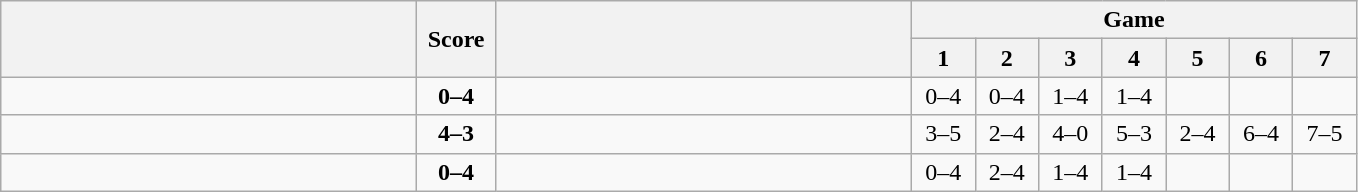<table class="wikitable" style="text-align: center;">
<tr>
<th rowspan=2 align="right" width="270"></th>
<th rowspan=2 width="45">Score</th>
<th rowspan=2 align="left" width="270"></th>
<th colspan=7>Game</th>
</tr>
<tr>
<th width="35">1</th>
<th width="35">2</th>
<th width="35">3</th>
<th width="35">4</th>
<th width="35">5</th>
<th width="35">6</th>
<th width="35">7</th>
</tr>
<tr>
<td align=left></td>
<td align=center><strong>0–4</strong></td>
<td align=left><strong></strong></td>
<td>0–4</td>
<td>0–4</td>
<td>1–4</td>
<td>1–4</td>
<td></td>
<td></td>
<td></td>
</tr>
<tr>
<td align=left><strong></strong></td>
<td align=center><strong>4–3</strong></td>
<td align=left></td>
<td>3–5</td>
<td>2–4</td>
<td>4–0</td>
<td>5–3</td>
<td>2–4</td>
<td>6–4</td>
<td>7–5</td>
</tr>
<tr>
<td align=left></td>
<td align=center><strong>0–4</strong></td>
<td align=left><strong></strong></td>
<td>0–4</td>
<td>2–4</td>
<td>1–4</td>
<td>1–4</td>
<td></td>
<td></td>
<td></td>
</tr>
</table>
